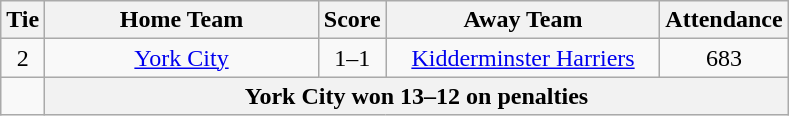<table class="wikitable" style="text-align:center;">
<tr>
<th width=20>Tie</th>
<th width=175>Home Team</th>
<th width=20>Score</th>
<th width=175>Away Team</th>
<th width=20>Attendance</th>
</tr>
<tr>
<td>2</td>
<td><a href='#'>York City</a></td>
<td>1–1</td>
<td><a href='#'>Kidderminster Harriers</a></td>
<td>683</td>
</tr>
<tr>
<td></td>
<th colspan=5>York City won 13–12 on penalties</th>
</tr>
</table>
